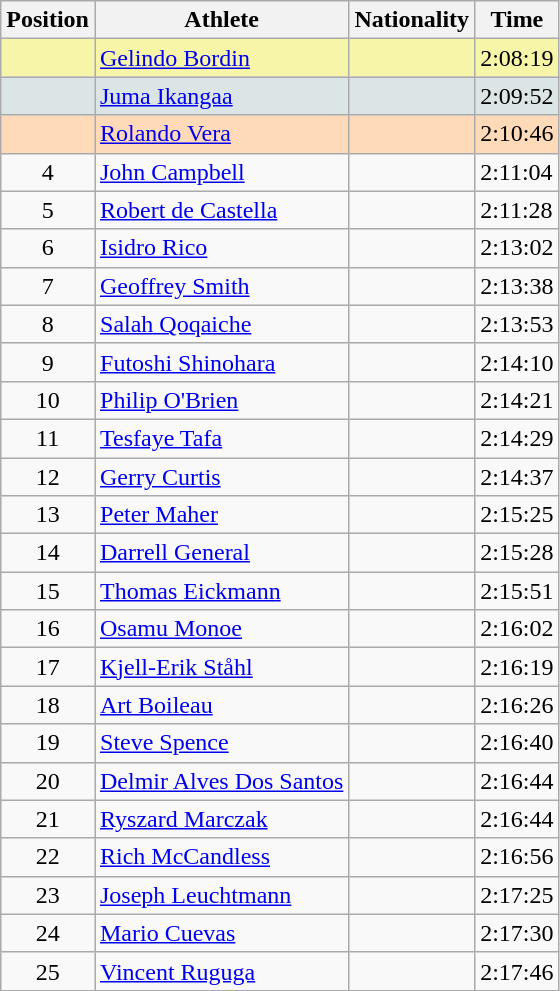<table class="wikitable sortable">
<tr>
<th>Position</th>
<th>Athlete</th>
<th>Nationality</th>
<th>Time</th>
</tr>
<tr bgcolor="#F7F6A8">
<td align=center></td>
<td><a href='#'>Gelindo Bordin</a></td>
<td></td>
<td>2:08:19</td>
</tr>
<tr bgcolor="#DCE5E5">
<td align=center></td>
<td><a href='#'>Juma Ikangaa</a></td>
<td></td>
<td>2:09:52</td>
</tr>
<tr bgcolor="#FFDAB9">
<td align=center></td>
<td><a href='#'>Rolando Vera</a></td>
<td></td>
<td>2:10:46</td>
</tr>
<tr>
<td align=center>4</td>
<td><a href='#'>John Campbell</a></td>
<td></td>
<td>2:11:04</td>
</tr>
<tr>
<td align=center>5</td>
<td><a href='#'>Robert de Castella</a></td>
<td></td>
<td>2:11:28</td>
</tr>
<tr>
<td align=center>6</td>
<td><a href='#'>Isidro Rico</a></td>
<td></td>
<td>2:13:02</td>
</tr>
<tr>
<td align=center>7</td>
<td><a href='#'>Geoffrey Smith</a></td>
<td></td>
<td>2:13:38</td>
</tr>
<tr>
<td align=center>8</td>
<td><a href='#'>Salah Qoqaiche</a></td>
<td></td>
<td>2:13:53</td>
</tr>
<tr>
<td align=center>9</td>
<td><a href='#'>Futoshi Shinohara</a></td>
<td></td>
<td>2:14:10</td>
</tr>
<tr>
<td align=center>10</td>
<td><a href='#'>Philip O'Brien</a></td>
<td></td>
<td>2:14:21</td>
</tr>
<tr>
<td align=center>11</td>
<td><a href='#'>Tesfaye Tafa</a></td>
<td></td>
<td>2:14:29</td>
</tr>
<tr>
<td align=center>12</td>
<td><a href='#'>Gerry Curtis</a></td>
<td></td>
<td>2:14:37</td>
</tr>
<tr>
<td align=center>13</td>
<td><a href='#'>Peter Maher</a></td>
<td></td>
<td>2:15:25</td>
</tr>
<tr>
<td align=center>14</td>
<td><a href='#'>Darrell General</a></td>
<td></td>
<td>2:15:28</td>
</tr>
<tr>
<td align=center>15</td>
<td><a href='#'>Thomas Eickmann</a></td>
<td></td>
<td>2:15:51</td>
</tr>
<tr>
<td align=center>16</td>
<td><a href='#'>Osamu Monoe</a></td>
<td></td>
<td>2:16:02</td>
</tr>
<tr>
<td align=center>17</td>
<td><a href='#'>Kjell-Erik Ståhl</a></td>
<td></td>
<td>2:16:19</td>
</tr>
<tr>
<td align=center>18</td>
<td><a href='#'>Art Boileau</a></td>
<td></td>
<td>2:16:26</td>
</tr>
<tr>
<td align=center>19</td>
<td><a href='#'>Steve Spence</a></td>
<td></td>
<td>2:16:40</td>
</tr>
<tr>
<td align=center>20</td>
<td><a href='#'>Delmir Alves Dos Santos</a></td>
<td></td>
<td>2:16:44</td>
</tr>
<tr>
<td align=center>21</td>
<td><a href='#'>Ryszard Marczak</a></td>
<td></td>
<td>2:16:44</td>
</tr>
<tr>
<td align=center>22</td>
<td><a href='#'>Rich McCandless</a></td>
<td></td>
<td>2:16:56</td>
</tr>
<tr>
<td align=center>23</td>
<td><a href='#'>Joseph Leuchtmann</a></td>
<td></td>
<td>2:17:25</td>
</tr>
<tr>
<td align=center>24</td>
<td><a href='#'>Mario Cuevas</a></td>
<td></td>
<td>2:17:30</td>
</tr>
<tr>
<td align=center>25</td>
<td><a href='#'>Vincent Ruguga</a></td>
<td></td>
<td>2:17:46</td>
</tr>
</table>
